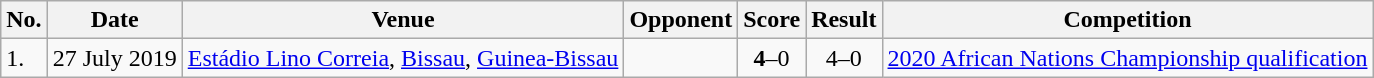<table class="wikitable" style="font-size:100%;">
<tr>
<th>No.</th>
<th>Date</th>
<th>Venue</th>
<th>Opponent</th>
<th>Score</th>
<th>Result</th>
<th>Competition</th>
</tr>
<tr>
<td>1.</td>
<td>27 July 2019</td>
<td><a href='#'>Estádio Lino Correia</a>, <a href='#'>Bissau</a>, <a href='#'>Guinea-Bissau</a></td>
<td></td>
<td align=center><strong>4</strong>–0</td>
<td align=center>4–0</td>
<td><a href='#'>2020 African Nations Championship qualification</a></td>
</tr>
</table>
